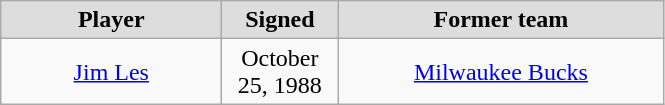<table class="wikitable" style="text-align: center">
<tr style="text-align:center; background:#ddd;">
<td style="width:140px"><strong>Player</strong></td>
<td style="width:70px"><strong>Signed</strong></td>
<td style="width:210px"><strong>Former team</strong></td>
</tr>
<tr>
<td><a href='#'>Jim Les</a></td>
<td>October 25, 1988</td>
<td><a href='#'>Milwaukee Bucks</a></td>
</tr>
</table>
